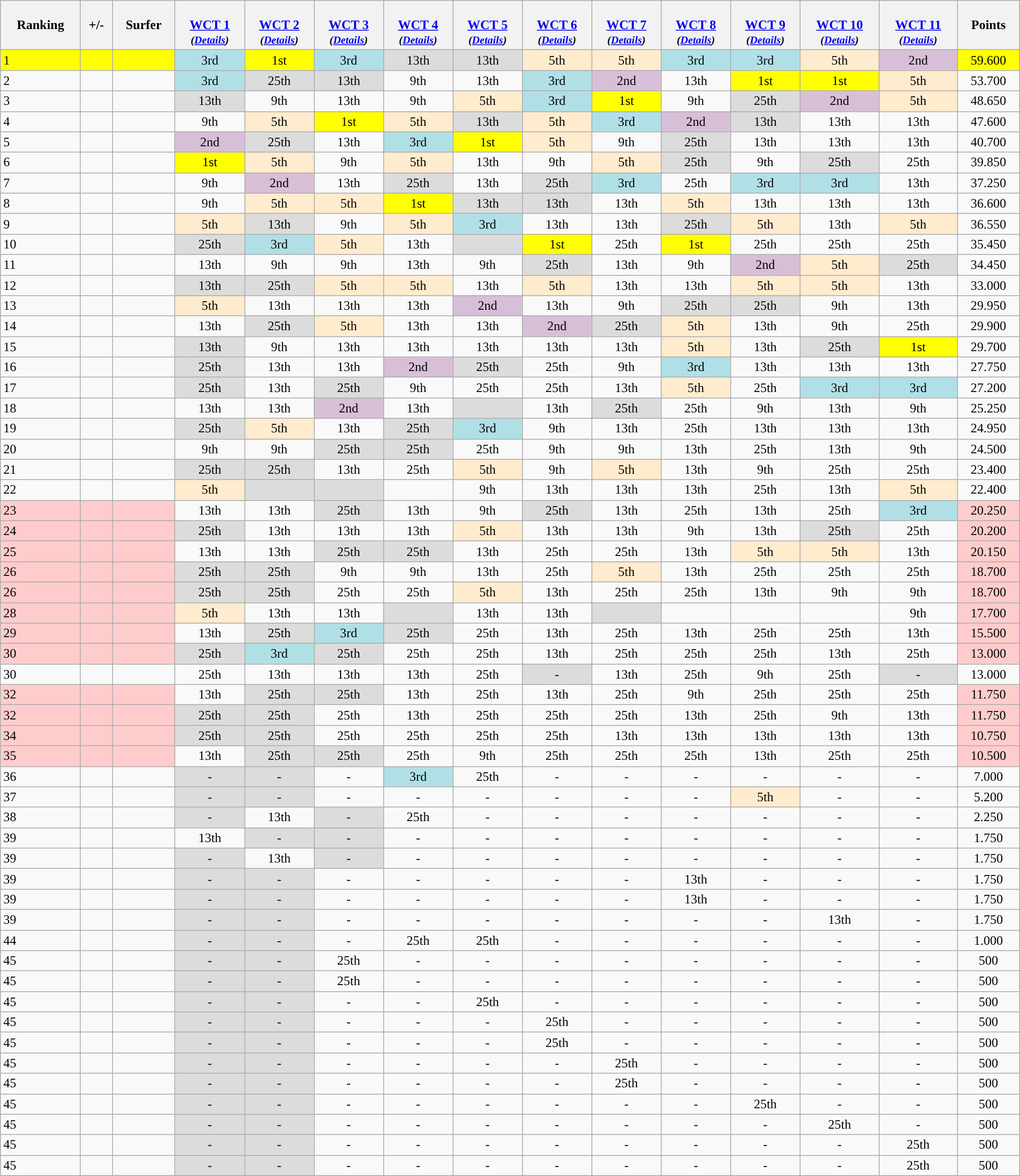<table class="wikitable" style="width:100%; text-align: center">
<tr>
<th>Ranking</th>
<th>+/-</th>
<th>Surfer</th>
<th> <br> <a href='#'>WCT 1</a> <br> <small><em>(<a href='#'>Details</a>)</em></small></th>
<th> <br> <a href='#'>WCT 2</a> <br> <small><em>(<a href='#'>Details</a>)</em></small></th>
<th> <br> <a href='#'>WCT 3</a> <br> <small><em>(<a href='#'>Details</a>)</em></small></th>
<th> <br> <a href='#'>WCT 4</a> <br> <small><em>(<a href='#'>Details</a>)</em></small></th>
<th> <br> <a href='#'>WCT 5</a> <br> <small><em>(<a href='#'>Details</a>)</em></small></th>
<th> <br> <a href='#'>WCT 6</a> <br> <small><em>(<a href='#'>Details</a>)</em></small></th>
<th> <br> <a href='#'>WCT 7</a> <br> <small><em>(<a href='#'>Details</a>)</em></small></th>
<th> <br> <a href='#'>WCT 8</a> <br> <small><em>(<a href='#'>Details</a>)</em></small></th>
<th> <br> <a href='#'>WCT 9</a> <br> <small><em>(<a href='#'>Details</a>)</em></small></th>
<th> <br> <a href='#'>WCT 10</a> <br> <small><em>(<a href='#'>Details</a>)</em></small></th>
<th> <br> <a href='#'>WCT 11</a> <br> <small><em>(<a href='#'>Details</a>)</em></small></th>
<th>Points</th>
</tr>
<tr>
<td bgcolor="yellow" style="text-align:left">1</td>
<td bgcolor="yellow"></td>
<td style="text-align:left" bgcolor="yellow"></td>
<td bgcolor=#B0E0E6>3rd</td>
<td bgcolor="yellow">1st</td>
<td bgcolor=#B0E0E6>3rd</td>
<td bgcolor="#dcdcdc">13th</td>
<td bgcolor="#dcdcdc">13th</td>
<td bgcolor=ffebcd>5th</td>
<td bgcolor=ffebcd>5th</td>
<td bgcolor=#B0E0E6>3rd</td>
<td bgcolor=#B0E0E6>3rd</td>
<td bgcolor=ffebcd>5th</td>
<td bgcolor="thistle">2nd</td>
<td bgcolor="yellow">59.600</td>
</tr>
<tr>
<td align="left">2</td>
<td></td>
<td align="left"></td>
<td bgcolor="#B0E0E6">3rd</td>
<td bgcolor="#dcdcdc">25th</td>
<td bgcolor="#dcdcdc">13th</td>
<td>9th</td>
<td>13th</td>
<td bgcolor="#B0E0E6">3rd</td>
<td bgcolor="thistle">2nd</td>
<td>13th</td>
<td bgcolor="yellow">1st</td>
<td bgcolor="yellow">1st</td>
<td bgcolor=ffebcd>5th</td>
<td>53.700</td>
</tr>
<tr>
<td align=left>3</td>
<td></td>
<td align=left></td>
<td bgcolor="#dcdcdc">13th</td>
<td>9th</td>
<td>13th</td>
<td>9th</td>
<td bgcolor=ffebcd>5th</td>
<td bgcolor=#B0E0E6>3rd</td>
<td bgcolor="yellow">1st</td>
<td>9th</td>
<td bgcolor="#dcdcdc">25th</td>
<td bgcolor="thistle">2nd</td>
<td bgcolor=ffebcd>5th</td>
<td>48.650</td>
</tr>
<tr>
<td align="left">4</td>
<td></td>
<td align="left"></td>
<td>9th</td>
<td bgcolor="ffebcd">5th</td>
<td bgcolor="yellow">1st</td>
<td bgcolor="ffebcd">5th</td>
<td bgcolor="#dcdcdc">13th</td>
<td bgcolor="ffebcd">5th</td>
<td bgcolor="#B0E0E6">3rd</td>
<td bgcolor="thistle">2nd</td>
<td bgcolor="#dcdcdc">13th</td>
<td>13th</td>
<td>13th</td>
<td>47.600</td>
</tr>
<tr>
<td align=left>5</td>
<td></td>
<td align=left></td>
<td bgcolor="thistle">2nd</td>
<td bgcolor="#dcdcdc">25th</td>
<td>13th</td>
<td bgcolor=#B0E0E6>3rd</td>
<td bgcolor="yellow">1st</td>
<td bgcolor=ffebcd>5th</td>
<td>9th</td>
<td bgcolor="#dcdcdc">25th</td>
<td>13th</td>
<td>13th</td>
<td>13th</td>
<td>40.700</td>
</tr>
<tr>
<td align=left>6</td>
<td></td>
<td align=left></td>
<td bgcolor="yellow">1st</td>
<td bgcolor=ffebcd>5th</td>
<td>9th</td>
<td bgcolor=ffebcd>5th</td>
<td>13th</td>
<td>9th</td>
<td bgcolor=ffebcd>5th</td>
<td bgcolor="#dcdcdc">25th</td>
<td>9th</td>
<td bgcolor="#dcdcdc">25th</td>
<td>25th</td>
<td>39.850</td>
</tr>
<tr>
<td align="left">7</td>
<td></td>
<td align="left"></td>
<td>9th</td>
<td bgcolor="thistle">2nd</td>
<td>13th</td>
<td bgcolor="#dcdcdc">25th</td>
<td>13th</td>
<td bgcolor="#dcdcdc">25th</td>
<td bgcolor=#B0E0E6>3rd</td>
<td>25th</td>
<td bgcolor=#B0E0E6>3rd</td>
<td bgcolor=#B0E0E6>3rd</td>
<td>13th</td>
<td>37.250</td>
</tr>
<tr>
<td align=left>8</td>
<td></td>
<td align=left></td>
<td>9th</td>
<td bgcolor=ffebcd>5th</td>
<td bgcolor=ffebcd>5th</td>
<td bgcolor="yellow">1st</td>
<td bgcolor="#dcdcdc">13th</td>
<td bgcolor="#dcdcdc">13th</td>
<td>13th</td>
<td bgcolor=ffebcd>5th</td>
<td>13th</td>
<td>13th</td>
<td>13th</td>
<td>36.600</td>
</tr>
<tr>
<td align="left">9</td>
<td></td>
<td align="left"></td>
<td bgcolor="ffebcd">5th</td>
<td bgcolor="#dcdcdc">13th</td>
<td>9th</td>
<td bgcolor="ffebcd">5th</td>
<td bgcolor=#B0E0E6>3rd</td>
<td>13th</td>
<td>13th</td>
<td bgcolor="#dcdcdc">25th</td>
<td bgcolor="ffebcd">5th</td>
<td>13th</td>
<td bgcolor="ffebcd">5th</td>
<td>36.550</td>
</tr>
<tr>
<td align="left">10</td>
<td></td>
<td align="left"></td>
<td bgcolor="#dcdcdc">25th</td>
<td bgcolor=#B0E0E6>3rd</td>
<td bgcolor="ffebcd">5th</td>
<td>13th</td>
<td bgcolor="#dcdcdc"><strong></strong></td>
<td bgcolor="yellow">1st</td>
<td>25th</td>
<td bgcolor="yellow">1st</td>
<td>25th</td>
<td>25th</td>
<td>25th</td>
<td>35.450</td>
</tr>
<tr>
<td align="left">11</td>
<td></td>
<td align="left"></td>
<td>13th</td>
<td>9th</td>
<td>9th</td>
<td>13th</td>
<td>9th</td>
<td bgcolor="#dcdcdc">25th</td>
<td>13th</td>
<td>9th</td>
<td bgcolor="thistle">2nd</td>
<td bgcolor=ffebcd>5th</td>
<td bgcolor="#dcdcdc">25th</td>
<td>34.450</td>
</tr>
<tr>
<td align="left">12</td>
<td></td>
<td align="left"></td>
<td bgcolor="#dcdcdc">13th</td>
<td bgcolor="#dcdcdc">25th</td>
<td bgcolor="ffebcd">5th</td>
<td bgcolor="ffebcd">5th</td>
<td>13th</td>
<td bgcolor="ffebcd">5th</td>
<td>13th</td>
<td>13th</td>
<td bgcolor="ffebcd">5th</td>
<td bgcolor=ffebcd>5th</td>
<td>13th</td>
<td>33.000</td>
</tr>
<tr>
<td style="text-align:left">13</td>
<td></td>
<td style="text-align:left"></td>
<td bgcolor="ffebcd">5th</td>
<td>13th</td>
<td>13th</td>
<td>13th</td>
<td bgcolor="thistle">2nd</td>
<td>13th</td>
<td>9th</td>
<td bgcolor="#dcdcdc">25th</td>
<td bgcolor="#dcdcdc">25th</td>
<td>9th</td>
<td>13th</td>
<td>29.950</td>
</tr>
<tr>
<td align="left">14</td>
<td></td>
<td align="left"></td>
<td>13th</td>
<td bgcolor="#dcdcdc">25th</td>
<td bgcolor="ffebcd">5th</td>
<td>13th</td>
<td>13th</td>
<td bgcolor="thistle">2nd</td>
<td bgcolor="#dcdcdc">25th</td>
<td bgcolor="ffebcd">5th</td>
<td>13th</td>
<td>9th</td>
<td>25th</td>
<td>29.900</td>
</tr>
<tr>
<td align="left">15</td>
<td></td>
<td align="left"></td>
<td bgcolor="#dcdcdc">13th</td>
<td>9th</td>
<td>13th</td>
<td>13th</td>
<td>13th</td>
<td>13th</td>
<td>13th</td>
<td bgcolor="ffebcd">5th</td>
<td>13th</td>
<td bgcolor="#dcdcdc">25th</td>
<td bgcolor="yellow">1st</td>
<td>29.700</td>
</tr>
<tr>
<td align="left">16</td>
<td></td>
<td align="left"></td>
<td bgcolor="#dcdcdc">25th</td>
<td>13th</td>
<td>13th</td>
<td bgcolor="thistle">2nd</td>
<td bgcolor="#dcdcdc">25th</td>
<td>25th</td>
<td>9th</td>
<td bgcolor=#B0E0E6>3rd</td>
<td>13th</td>
<td>13th</td>
<td>13th</td>
<td>27.750</td>
</tr>
<tr>
<td align="left">17</td>
<td></td>
<td align="left"></td>
<td bgcolor="#dcdcdc">25th</td>
<td>13th</td>
<td bgcolor="#dcdcdc">25th</td>
<td>9th</td>
<td>25th</td>
<td>25th</td>
<td>13th</td>
<td bgcolor="ffebcd">5th</td>
<td>25th</td>
<td bgcolor=#B0E0E6>3rd</td>
<td bgcolor=#B0E0E6>3rd</td>
<td>27.200</td>
</tr>
<tr>
<td style="text-align:left">18</td>
<td></td>
<td style="text-align:left"></td>
<td>13th</td>
<td>13th</td>
<td bgcolor="thistle">2nd</td>
<td>13th</td>
<td bgcolor="#dcdcdc"><strong></strong></td>
<td>13th</td>
<td bgcolor="#dcdcdc">25th</td>
<td>25th</td>
<td>9th</td>
<td>13th</td>
<td>9th</td>
<td>25.250</td>
</tr>
<tr>
<td align="left">19</td>
<td></td>
<td align="left"></td>
<td bgcolor="#dcdcdc">25th</td>
<td bgcolor="ffebcd">5th</td>
<td>13th</td>
<td bgcolor="#dcdcdc">25th</td>
<td bgcolor=#B0E0E6>3rd</td>
<td>9th</td>
<td>13th</td>
<td>25th</td>
<td>13th</td>
<td>13th</td>
<td>13th</td>
<td>24.950</td>
</tr>
<tr>
<td align="left">20</td>
<td></td>
<td align="left"></td>
<td>9th</td>
<td>9th</td>
<td bgcolor="#dcdcdc">25th</td>
<td bgcolor="#dcdcdc">25th</td>
<td>25th</td>
<td>9th</td>
<td>9th</td>
<td>13th</td>
<td>25th</td>
<td>13th</td>
<td>9th</td>
<td>24.500</td>
</tr>
<tr>
<td align="left">21</td>
<td></td>
<td align="left"></td>
<td bgcolor="#dcdcdc">25th</td>
<td bgcolor="#dcdcdc">25th</td>
<td>13th</td>
<td>25th</td>
<td bgcolor="ffebcd">5th</td>
<td>9th</td>
<td bgcolor="ffebcd">5th</td>
<td>13th</td>
<td>9th</td>
<td>25th</td>
<td>25th</td>
<td>23.400</td>
</tr>
<tr>
<td align="left">22</td>
<td></td>
<td align="left"></td>
<td bgcolor="ffebcd">5th</td>
<td bgcolor="#dcdcdc"><strong></strong></td>
<td bgcolor="#dcdcdc"><strong></strong></td>
<td><strong></strong></td>
<td>9th</td>
<td>13th</td>
<td>13th</td>
<td>13th</td>
<td>25th</td>
<td>13th</td>
<td bgcolor="ffebcd">5th</td>
<td>22.400</td>
</tr>
<tr>
<td style="text-align:left" bgcolor=FFCCCC>23</td>
<td bgcolor=FFCCCC></td>
<td style="text-align:left" bgcolor=FFCCCC></td>
<td>13th</td>
<td>13th</td>
<td bgcolor="#dcdcdc">25th</td>
<td>13th</td>
<td>9th</td>
<td bgcolor="#dcdcdc">25th</td>
<td>13th</td>
<td>25th</td>
<td>13th</td>
<td>25th</td>
<td bgcolor=#B0E0E6>3rd</td>
<td bgcolor=FFCCCC>20.250</td>
</tr>
<tr>
<td style="text-align:left" bgcolor="FFCCCC">24</td>
<td bgcolor="FFCCCC"></td>
<td style="text-align:left" bgcolor="FFCCCC"></td>
<td bgcolor="#dcdcdc">25th</td>
<td>13th</td>
<td>13th</td>
<td>13th</td>
<td bgcolor="ffebcd">5th</td>
<td>13th</td>
<td>13th</td>
<td>9th</td>
<td>13th</td>
<td bgcolor="#dcdcdc">25th</td>
<td>25th</td>
<td bgcolor="FFCCCC">20.200</td>
</tr>
<tr>
<td style="text-align:left" bgcolor="FFCCCC">25</td>
<td bgcolor="FFCCCC"></td>
<td style="text-align:left" bgcolor="FFCCCC"></td>
<td>13th</td>
<td>13th</td>
<td bgcolor="#dcdcdc">25th</td>
<td bgcolor="#dcdcdc">25th</td>
<td>13th</td>
<td>25th</td>
<td>25th</td>
<td>13th</td>
<td bgcolor="ffebcd">5th</td>
<td bgcolor=ffebcd>5th</td>
<td>13th</td>
<td bgcolor="FFCCCC">20.150</td>
</tr>
<tr>
<td style="text-align:left" bgcolor="FFCCCC">26</td>
<td bgcolor="FFCCCC"></td>
<td style="text-align:left" bgcolor="FFCCCC"></td>
<td bgcolor="#dcdcdc">25th</td>
<td bgcolor="#dcdcdc">25th</td>
<td>9th</td>
<td>9th</td>
<td>13th</td>
<td>25th</td>
<td bgcolor="ffebcd">5th</td>
<td>13th</td>
<td>25th</td>
<td>25th</td>
<td>25th</td>
<td bgcolor="FFCCCC">18.700</td>
</tr>
<tr>
<td style="text-align:left" bgcolor="FFCCCC">26</td>
<td bgcolor="FFCCCC"></td>
<td style="text-align:left" bgcolor="FFCCCC"></td>
<td bgcolor="#dcdcdc">25th</td>
<td bgcolor="#dcdcdc">25th</td>
<td>25th</td>
<td>25th</td>
<td bgcolor="ffebcd">5th</td>
<td>13th</td>
<td>25th</td>
<td>25th</td>
<td>13th</td>
<td>9th</td>
<td>9th</td>
<td bgcolor="FFCCCC">18.700</td>
</tr>
<tr>
<td style="text-align:left" bgcolor=FFCCCC>28</td>
<td bgcolor=FFCCCC></td>
<td style="text-align:left" bgcolor=FFCCCC></td>
<td bgcolor=ffebcd>5th</td>
<td>13th</td>
<td>13th</td>
<td bgcolor="#dcdcdc"><strong></strong></td>
<td>13th</td>
<td>13th</td>
<td bgcolor="#dcdcdc"><strong></strong></td>
<td><strong></strong></td>
<td><strong></strong></td>
<td><strong></strong></td>
<td>9th</td>
<td bgcolor=FFCCCC>17.700</td>
</tr>
<tr>
<td style="text-align:left" bgcolor=FFCCCC>29</td>
<td bgcolor=FFCCCC></td>
<td style="text-align:left" bgcolor=FFCCCC></td>
<td>13th</td>
<td bgcolor="#dcdcdc">25th</td>
<td bgcolor=#B0E0E6>3rd</td>
<td bgcolor="#dcdcdc">25th</td>
<td>25th</td>
<td>13th</td>
<td>25th</td>
<td>13th</td>
<td>25th</td>
<td>25th</td>
<td>13th</td>
<td bgcolor=FFCCCC>15.500</td>
</tr>
<tr>
<td style="text-align:left" bgcolor="FFCCCC">30</td>
<td bgcolor="FFCCCC"></td>
<td style="text-align:left" bgcolor="FFCCCC"></td>
<td bgcolor="#dcdcdc">25th</td>
<td bgcolor=#B0E0E6>3rd</td>
<td bgcolor="#dcdcdc">25th</td>
<td>25th</td>
<td>25th</td>
<td>13th</td>
<td>25th</td>
<td>25th</td>
<td>25th</td>
<td>13th</td>
<td>25th</td>
<td bgcolor="FFCCCC">13.000</td>
</tr>
<tr>
<td align="left">30</td>
<td></td>
<td align="left"></td>
<td>25th</td>
<td>13th</td>
<td>13th</td>
<td>13th</td>
<td>25th</td>
<td bgcolor="#dcdcdc">-</td>
<td>13th</td>
<td>25th</td>
<td>9th</td>
<td>25th</td>
<td bgcolor="#dcdcdc">-</td>
<td>13.000</td>
</tr>
<tr>
<td style="text-align:left" bgcolor="FFCCCC">32</td>
<td bgcolor="FFCCCC"></td>
<td style="text-align:left" bgcolor="FFCCCC"></td>
<td>13th</td>
<td bgcolor="#dcdcdc">25th</td>
<td bgcolor="#dcdcdc">25th</td>
<td>13th</td>
<td>25th</td>
<td>13th</td>
<td>25th</td>
<td>9th</td>
<td>25th</td>
<td>25th</td>
<td>25th</td>
<td bgcolor="FFCCCC">11.750</td>
</tr>
<tr>
<td style="text-align:left" bgcolor="FFCCCC">32</td>
<td bgcolor="FFCCCC"></td>
<td style="text-align:left" bgcolor="FFCCCC"></td>
<td bgcolor="#dcdcdc">25th</td>
<td bgcolor="#dcdcdc">25th</td>
<td>25th</td>
<td>13th</td>
<td>25th</td>
<td>25th</td>
<td>25th</td>
<td>13th</td>
<td>25th</td>
<td>9th</td>
<td>13th</td>
<td bgcolor="FFCCCC">11.750</td>
</tr>
<tr>
<td style="text-align:left" bgcolor=FFCCCC>34</td>
<td bgcolor=FFCCCC></td>
<td style="text-align:left" bgcolor=FFCCCC></td>
<td bgcolor="#dcdcdc">25th</td>
<td bgcolor="#dcdcdc">25th</td>
<td>25th</td>
<td>25th</td>
<td>25th</td>
<td>25th</td>
<td>13th</td>
<td>13th</td>
<td>13th</td>
<td>13th</td>
<td>13th</td>
<td bgcolor=FFCCCC>10.750</td>
</tr>
<tr>
<td style="text-align:left" bgcolor="FFCCCC">35</td>
<td bgcolor="FFCCCC"></td>
<td style="text-align:left" bgcolor="FFCCCC"></td>
<td>13th</td>
<td bgcolor="#dcdcdc">25th</td>
<td bgcolor="#dcdcdc">25th</td>
<td>25th</td>
<td>9th</td>
<td>25th</td>
<td>25th</td>
<td>25th</td>
<td>13th</td>
<td>25th</td>
<td>25th</td>
<td bgcolor="FFCCCC">10.500</td>
</tr>
<tr>
<td align="left">36</td>
<td></td>
<td align="left"></td>
<td bgcolor="#dcdcdc">-</td>
<td bgcolor="#dcdcdc">-</td>
<td>-</td>
<td bgcolor=#B0E0E6>3rd</td>
<td>25th</td>
<td>-</td>
<td>-</td>
<td>-</td>
<td>-</td>
<td>-</td>
<td>-</td>
<td>7.000</td>
</tr>
<tr>
<td align=left>37</td>
<td></td>
<td align=left></td>
<td bgcolor="#dcdcdc">-</td>
<td bgcolor="#dcdcdc">-</td>
<td>-</td>
<td>-</td>
<td>-</td>
<td>-</td>
<td>-</td>
<td>-</td>
<td bgcolor=ffebcd>5th</td>
<td>-</td>
<td>-</td>
<td>5.200</td>
</tr>
<tr>
<td align=left>38</td>
<td></td>
<td align=left></td>
<td bgcolor="#dcdcdc">-</td>
<td>13th</td>
<td bgcolor="#dcdcdc">-</td>
<td>25th</td>
<td>-</td>
<td>-</td>
<td>-</td>
<td>-</td>
<td>-</td>
<td>-</td>
<td>-</td>
<td>2.250</td>
</tr>
<tr>
<td align=left>39</td>
<td></td>
<td align=left></td>
<td>13th</td>
<td bgcolor="#dcdcdc">-</td>
<td bgcolor="#dcdcdc">-</td>
<td>-</td>
<td>-</td>
<td>-</td>
<td>-</td>
<td>-</td>
<td>-</td>
<td>-</td>
<td>-</td>
<td>1.750</td>
</tr>
<tr>
<td align=left>39</td>
<td></td>
<td align=left></td>
<td bgcolor="#dcdcdc">-</td>
<td>13th</td>
<td bgcolor="#dcdcdc">-</td>
<td>-</td>
<td>-</td>
<td>-</td>
<td>-</td>
<td>-</td>
<td>-</td>
<td>-</td>
<td>-</td>
<td>1.750</td>
</tr>
<tr>
<td align=left>39</td>
<td></td>
<td align=left></td>
<td bgcolor="#dcdcdc">-</td>
<td bgcolor="#dcdcdc">-</td>
<td>-</td>
<td>-</td>
<td>-</td>
<td>-</td>
<td>-</td>
<td>13th</td>
<td>-</td>
<td>-</td>
<td>-</td>
<td>1.750</td>
</tr>
<tr>
<td align=left>39</td>
<td></td>
<td align=left></td>
<td bgcolor="#dcdcdc">-</td>
<td bgcolor="#dcdcdc">-</td>
<td>-</td>
<td>-</td>
<td>-</td>
<td>-</td>
<td>-</td>
<td>13th</td>
<td>-</td>
<td>-</td>
<td>-</td>
<td>1.750</td>
</tr>
<tr>
<td align="left">39</td>
<td></td>
<td align="left"></td>
<td bgcolor="#dcdcdc">-</td>
<td bgcolor="#dcdcdc">-</td>
<td>-</td>
<td>-</td>
<td>-</td>
<td>-</td>
<td>-</td>
<td>-</td>
<td>-</td>
<td>13th</td>
<td>-</td>
<td>1.750</td>
</tr>
<tr>
<td align="left">44</td>
<td></td>
<td align="left"></td>
<td bgcolor="#dcdcdc">-</td>
<td bgcolor="#dcdcdc">-</td>
<td>-</td>
<td>25th</td>
<td>25th</td>
<td>-</td>
<td>-</td>
<td>-</td>
<td>-</td>
<td>-</td>
<td>-</td>
<td>1.000</td>
</tr>
<tr>
<td align="left">45</td>
<td></td>
<td align="left"></td>
<td bgcolor="#dcdcdc">-</td>
<td bgcolor="#dcdcdc">-</td>
<td>25th</td>
<td>-</td>
<td>-</td>
<td>-</td>
<td>-</td>
<td>-</td>
<td>-</td>
<td>-</td>
<td>-</td>
<td>500</td>
</tr>
<tr>
<td align="left">45</td>
<td></td>
<td align="left"></td>
<td bgcolor="#dcdcdc">-</td>
<td bgcolor="#dcdcdc">-</td>
<td>25th</td>
<td>-</td>
<td>-</td>
<td>-</td>
<td>-</td>
<td>-</td>
<td>-</td>
<td>-</td>
<td>-</td>
<td>500</td>
</tr>
<tr>
<td align="left">45</td>
<td></td>
<td align="left"></td>
<td bgcolor="#dcdcdc">-</td>
<td bgcolor="#dcdcdc">-</td>
<td>-</td>
<td>-</td>
<td>25th</td>
<td>-</td>
<td>-</td>
<td>-</td>
<td>-</td>
<td>-</td>
<td>-</td>
<td>500</td>
</tr>
<tr>
<td align="left">45</td>
<td></td>
<td align="left"></td>
<td bgcolor="#dcdcdc">-</td>
<td bgcolor="#dcdcdc">-</td>
<td>-</td>
<td>-</td>
<td>-</td>
<td>25th</td>
<td>-</td>
<td>-</td>
<td>-</td>
<td>-</td>
<td>-</td>
<td>500</td>
</tr>
<tr>
<td align="left">45</td>
<td></td>
<td align="left"></td>
<td bgcolor="#dcdcdc">-</td>
<td bgcolor="#dcdcdc">-</td>
<td>-</td>
<td>-</td>
<td>-</td>
<td>25th</td>
<td>-</td>
<td>-</td>
<td>-</td>
<td>-</td>
<td>-</td>
<td>500</td>
</tr>
<tr>
<td align="left">45</td>
<td></td>
<td align="left"></td>
<td bgcolor="#dcdcdc">-</td>
<td bgcolor="#dcdcdc">-</td>
<td>-</td>
<td>-</td>
<td>-</td>
<td>-</td>
<td>25th</td>
<td>-</td>
<td>-</td>
<td>-</td>
<td>-</td>
<td>500</td>
</tr>
<tr>
<td align="left">45</td>
<td></td>
<td align="left"></td>
<td bgcolor="#dcdcdc">-</td>
<td bgcolor="#dcdcdc">-</td>
<td>-</td>
<td>-</td>
<td>-</td>
<td>-</td>
<td>25th</td>
<td>-</td>
<td>-</td>
<td>-</td>
<td>-</td>
<td>500</td>
</tr>
<tr>
<td align="left">45</td>
<td></td>
<td align="left"></td>
<td bgcolor="#dcdcdc">-</td>
<td bgcolor="#dcdcdc">-</td>
<td>-</td>
<td>-</td>
<td>-</td>
<td>-</td>
<td>-</td>
<td>-</td>
<td>25th</td>
<td>-</td>
<td>-</td>
<td>500</td>
</tr>
<tr>
<td align=left>45</td>
<td></td>
<td align=left></td>
<td bgcolor="#dcdcdc">-</td>
<td bgcolor="#dcdcdc">-</td>
<td>-</td>
<td>-</td>
<td>-</td>
<td>-</td>
<td>-</td>
<td>-</td>
<td>-</td>
<td>25th</td>
<td>-</td>
<td>500</td>
</tr>
<tr>
<td align=left>45</td>
<td></td>
<td align=left></td>
<td bgcolor="#dcdcdc">-</td>
<td bgcolor="#dcdcdc">-</td>
<td>-</td>
<td>-</td>
<td>-</td>
<td>-</td>
<td>-</td>
<td>-</td>
<td>-</td>
<td>-</td>
<td>25th</td>
<td>500</td>
</tr>
<tr>
<td align=left>45</td>
<td></td>
<td align=left></td>
<td bgcolor="#dcdcdc">-</td>
<td bgcolor="#dcdcdc">-</td>
<td>-</td>
<td>-</td>
<td>-</td>
<td>-</td>
<td>-</td>
<td>-</td>
<td>-</td>
<td>-</td>
<td>25th</td>
<td>500</td>
</tr>
</table>
